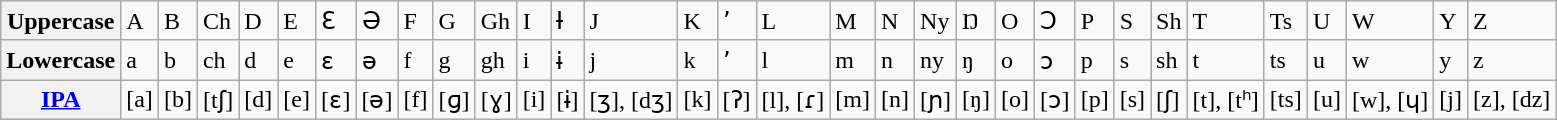<table class="wikitable">
<tr>
<th>Uppercase</th>
<td>A</td>
<td>B</td>
<td>Ch</td>
<td>D</td>
<td>E</td>
<td>Ɛ</td>
<td>Ə</td>
<td>F</td>
<td>G</td>
<td>Gh</td>
<td>I</td>
<td>Ɨ</td>
<td>J</td>
<td>K</td>
<td>ʼ</td>
<td>L</td>
<td>M</td>
<td>N</td>
<td>Ny</td>
<td>Ŋ</td>
<td>O</td>
<td>Ɔ</td>
<td>P</td>
<td>S</td>
<td>Sh</td>
<td>T</td>
<td>Ts</td>
<td>U</td>
<td>W</td>
<td>Y</td>
<td>Z</td>
</tr>
<tr>
<th>Lowercase</th>
<td>a</td>
<td>b</td>
<td>ch</td>
<td>d</td>
<td>e</td>
<td>ɛ</td>
<td>ə</td>
<td>f</td>
<td>g</td>
<td>gh</td>
<td>i</td>
<td>ɨ</td>
<td>j</td>
<td>k</td>
<td>ʼ</td>
<td>l</td>
<td>m</td>
<td>n</td>
<td>ny</td>
<td>ŋ</td>
<td>o</td>
<td>ɔ</td>
<td>p</td>
<td>s</td>
<td>sh</td>
<td>t</td>
<td>ts</td>
<td>u</td>
<td>w</td>
<td>y</td>
<td>z</td>
</tr>
<tr>
<th><a href='#'>IPA</a></th>
<td>[a]</td>
<td>[b]</td>
<td>[tʃ]</td>
<td>[d]</td>
<td>[e]</td>
<td>[ɛ]</td>
<td>[ə]</td>
<td>[f]</td>
<td>[ɡ]</td>
<td>[ɣ]</td>
<td>[i]</td>
<td>[ɨ]</td>
<td>[ʒ], [dʒ]</td>
<td>[k]</td>
<td>[ʔ]</td>
<td>[l], [ɾ]</td>
<td>[m]</td>
<td>[n]</td>
<td>[ɲ]</td>
<td>[ŋ]</td>
<td>[o]</td>
<td>[ɔ]</td>
<td>[p]</td>
<td>[s]</td>
<td>[ʃ]</td>
<td>[t], [tʰ]</td>
<td>[ts]</td>
<td>[u]</td>
<td>[w], [ɥ]</td>
<td>[j]</td>
<td>[z], [dz]</td>
</tr>
</table>
